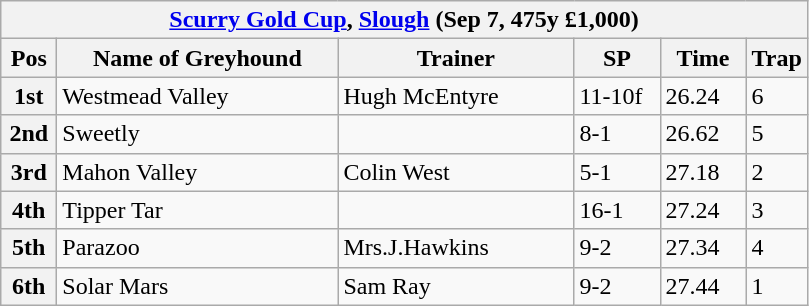<table class="wikitable">
<tr>
<th colspan="6"><a href='#'>Scurry Gold Cup</a>, <a href='#'>Slough</a> (Sep 7, 475y £1,000)</th>
</tr>
<tr>
<th width=30>Pos</th>
<th width=180>Name of Greyhound</th>
<th width=150>Trainer</th>
<th width=50>SP</th>
<th width=50>Time</th>
<th width=30>Trap</th>
</tr>
<tr>
<th>1st</th>
<td>Westmead Valley </td>
<td>Hugh McEntyre</td>
<td>11-10f</td>
<td>26.24</td>
<td>6</td>
</tr>
<tr>
<th>2nd</th>
<td>Sweetly</td>
<td></td>
<td>8-1</td>
<td>26.62</td>
<td>5</td>
</tr>
<tr>
<th>3rd</th>
<td>Mahon Valley</td>
<td>Colin West</td>
<td>5-1</td>
<td>27.18</td>
<td>2</td>
</tr>
<tr>
<th>4th</th>
<td>Tipper Tar</td>
<td></td>
<td>16-1</td>
<td>27.24</td>
<td>3</td>
</tr>
<tr>
<th>5th</th>
<td>Parazoo</td>
<td>Mrs.J.Hawkins</td>
<td>9-2</td>
<td>27.34</td>
<td>4</td>
</tr>
<tr>
<th>6th</th>
<td>Solar Mars</td>
<td>Sam Ray</td>
<td>9-2</td>
<td>27.44</td>
<td>1</td>
</tr>
</table>
